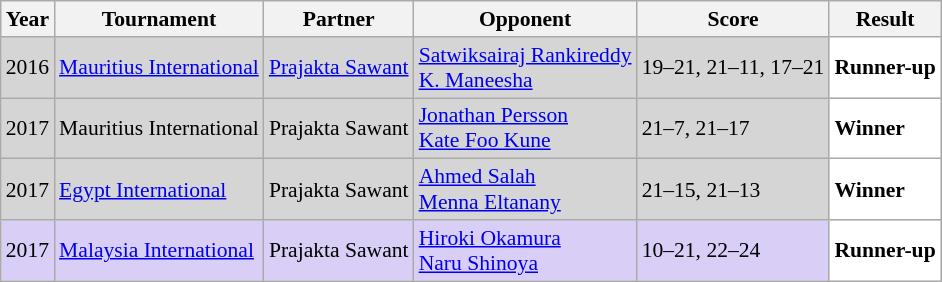<table class="sortable wikitable" style="font-size: 90%;">
<tr>
<th>Year</th>
<th>Tournament</th>
<th>Partner</th>
<th>Opponent</th>
<th>Score</th>
<th>Result</th>
</tr>
<tr style="background:#D5D5D5">
<td align="center">2016</td>
<td align="left"><a href='#'>Mauritius International</a></td>
<td align="left"> <a href='#'>Prajakta Sawant</a></td>
<td align="left"> <a href='#'>Satwiksairaj Rankireddy</a> <br>  <a href='#'>K. Maneesha</a></td>
<td align="left">19–21, 21–11, 17–21</td>
<td style="text-align:left; background:white"> <strong>Runner-up</strong></td>
</tr>
<tr style="background:#D5D5D5">
<td align="center">2017</td>
<td align="left">Mauritius International</td>
<td align="left"> Prajakta Sawant</td>
<td align="left"> <a href='#'>Jonathan Persson</a> <br>  <a href='#'>Kate Foo Kune</a></td>
<td align="left">21–7, 21–17</td>
<td style="text-align:left; background:white"> <strong>Winner</strong></td>
</tr>
<tr style="background:#D5D5D5">
<td align="center">2017</td>
<td align="left"><a href='#'>Egypt International</a></td>
<td align="left"> Prajakta Sawant</td>
<td align="left"> <a href='#'>Ahmed Salah</a> <br>  <a href='#'>Menna Eltanany</a></td>
<td align="left">21–15, 21–13</td>
<td style="text-align:left; background:white"> <strong>Winner</strong></td>
</tr>
<tr style="background:#D8CEF6">
<td align="center">2017</td>
<td align="left"><a href='#'>Malaysia International</a></td>
<td align="left"> Prajakta Sawant</td>
<td align="left"> <a href='#'>Hiroki Okamura</a> <br>  <a href='#'>Naru Shinoya</a></td>
<td align="left">10–21, 22–24</td>
<td style="text-align:left; background:white"> <strong>Runner-up</strong></td>
</tr>
</table>
